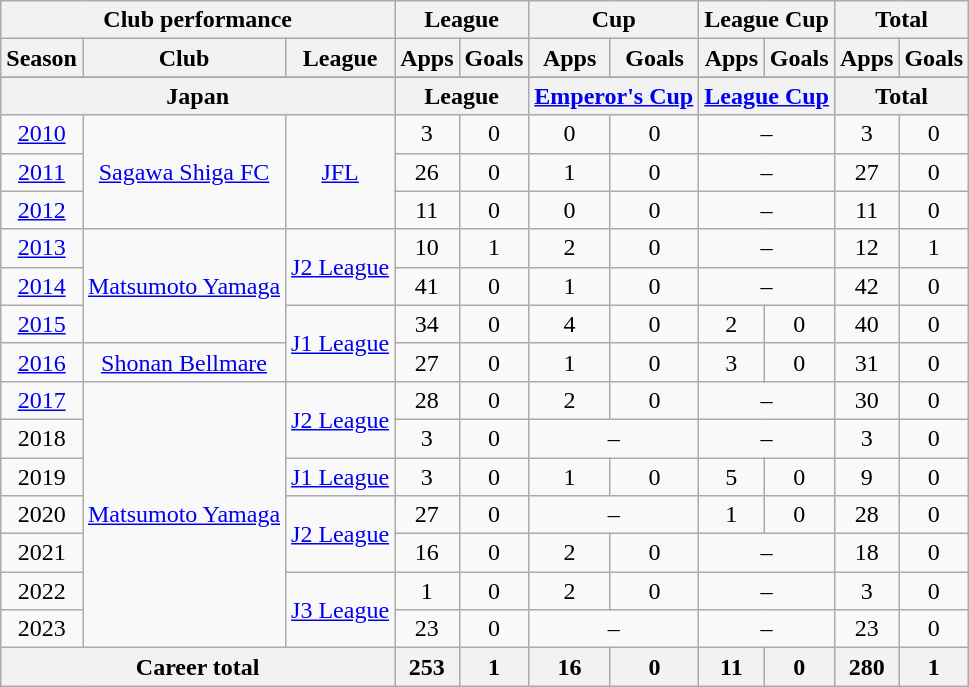<table class="wikitable" style="text-align:center">
<tr>
<th colspan=3>Club performance</th>
<th colspan=2>League</th>
<th colspan=2>Cup</th>
<th colspan=2>League Cup</th>
<th colspan=2>Total</th>
</tr>
<tr>
<th>Season</th>
<th>Club</th>
<th>League</th>
<th>Apps</th>
<th>Goals</th>
<th>Apps</th>
<th>Goals</th>
<th>Apps</th>
<th>Goals</th>
<th>Apps</th>
<th>Goals</th>
</tr>
<tr>
</tr>
<tr>
<th colspan=3>Japan</th>
<th colspan=2>League</th>
<th colspan=2><a href='#'>Emperor's Cup</a></th>
<th colspan=2><a href='#'>League Cup</a></th>
<th colspan=2>Total</th>
</tr>
<tr>
<td><a href='#'>2010</a></td>
<td rowspan="3"><a href='#'>Sagawa Shiga FC</a></td>
<td rowspan="3"><a href='#'>JFL</a></td>
<td>3</td>
<td>0</td>
<td>0</td>
<td>0</td>
<td colspan="2">–</td>
<td>3</td>
<td>0</td>
</tr>
<tr>
<td><a href='#'>2011</a></td>
<td>26</td>
<td>0</td>
<td>1</td>
<td>0</td>
<td colspan="2">–</td>
<td>27</td>
<td>0</td>
</tr>
<tr>
<td><a href='#'>2012</a></td>
<td>11</td>
<td>0</td>
<td>0</td>
<td>0</td>
<td colspan="2">–</td>
<td>11</td>
<td>0</td>
</tr>
<tr>
<td><a href='#'>2013</a></td>
<td rowspan="3"><a href='#'>Matsumoto Yamaga</a></td>
<td rowspan="2"><a href='#'>J2 League</a></td>
<td>10</td>
<td>1</td>
<td>2</td>
<td>0</td>
<td colspan="2">–</td>
<td>12</td>
<td>1</td>
</tr>
<tr>
<td><a href='#'>2014</a></td>
<td>41</td>
<td>0</td>
<td>1</td>
<td>0</td>
<td colspan="2">–</td>
<td>42</td>
<td>0</td>
</tr>
<tr>
<td><a href='#'>2015</a></td>
<td rowspan="2"><a href='#'>J1 League</a></td>
<td>34</td>
<td>0</td>
<td>4</td>
<td>0</td>
<td>2</td>
<td>0</td>
<td>40</td>
<td>0</td>
</tr>
<tr>
<td><a href='#'>2016</a></td>
<td><a href='#'>Shonan Bellmare</a></td>
<td>27</td>
<td>0</td>
<td>1</td>
<td>0</td>
<td>3</td>
<td>0</td>
<td>31</td>
<td>0</td>
</tr>
<tr>
<td><a href='#'>2017</a></td>
<td rowspan="7"><a href='#'>Matsumoto Yamaga</a></td>
<td rowspan="2"><a href='#'>J2 League</a></td>
<td>28</td>
<td>0</td>
<td>2</td>
<td>0</td>
<td colspan="2">–</td>
<td>30</td>
<td>0</td>
</tr>
<tr>
<td>2018</td>
<td>3</td>
<td>0</td>
<td colspan="2">–</td>
<td colspan="2">–</td>
<td>3</td>
<td>0</td>
</tr>
<tr>
<td>2019</td>
<td><a href='#'>J1 League</a></td>
<td>3</td>
<td>0</td>
<td>1</td>
<td>0</td>
<td>5</td>
<td>0</td>
<td>9</td>
<td>0</td>
</tr>
<tr>
<td>2020</td>
<td rowspan="2"><a href='#'>J2 League</a></td>
<td>27</td>
<td>0</td>
<td colspan="2">–</td>
<td>1</td>
<td>0</td>
<td>28</td>
<td>0</td>
</tr>
<tr>
<td>2021</td>
<td>16</td>
<td>0</td>
<td>2</td>
<td>0</td>
<td colspan="2">–</td>
<td>18</td>
<td>0</td>
</tr>
<tr>
<td>2022</td>
<td rowspan="2"><a href='#'>J3 League</a></td>
<td>1</td>
<td>0</td>
<td>2</td>
<td>0</td>
<td colspan="2">–</td>
<td>3</td>
<td>0</td>
</tr>
<tr>
<td>2023</td>
<td>23</td>
<td>0</td>
<td colspan="2">–</td>
<td colspan="2">–</td>
<td>23</td>
<td>0</td>
</tr>
<tr>
<th colspan="3">Career total</th>
<th>253</th>
<th>1</th>
<th>16</th>
<th>0</th>
<th>11</th>
<th>0</th>
<th>280</th>
<th>1</th>
</tr>
</table>
